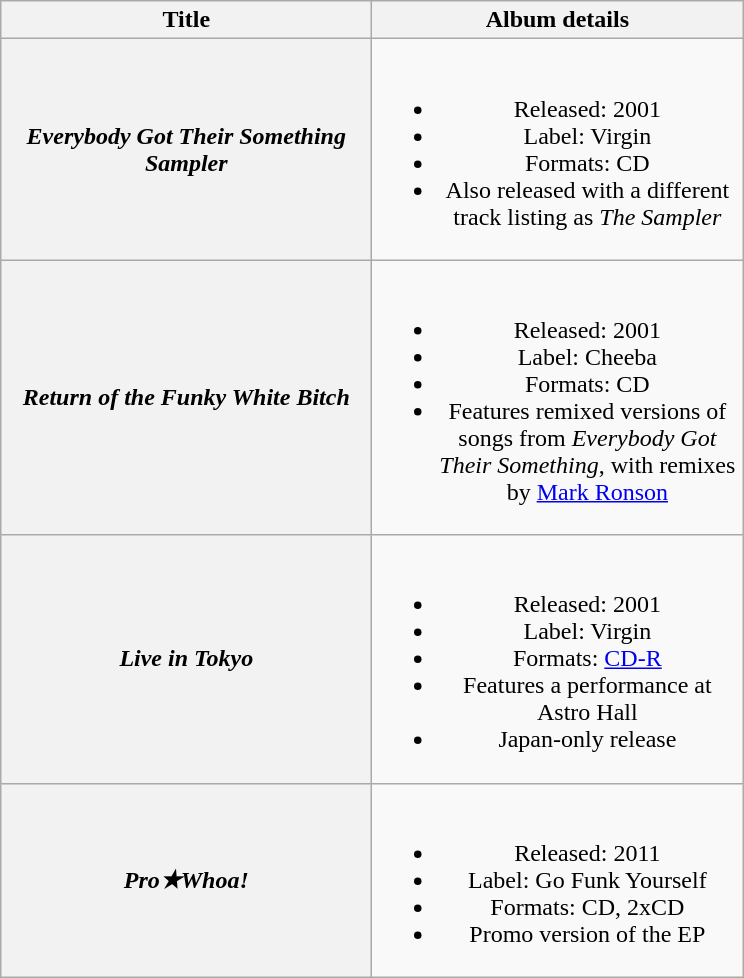<table class="wikitable plainrowheaders" style="text-align:center;">
<tr>
<th scope="col" style="width:15em;">Title</th>
<th scope="col" style="width:15em;">Album details</th>
</tr>
<tr>
<th scope="row"><em>Everybody Got Their Something Sampler</em></th>
<td><br><ul><li>Released: 2001</li><li>Label: Virgin</li><li>Formats: CD</li><li>Also released with a different track listing as <em>The Sampler</em></li></ul></td>
</tr>
<tr>
<th scope="row"><em>Return of the Funky White Bitch</em></th>
<td><br><ul><li>Released: 2001</li><li>Label: Cheeba</li><li>Formats: CD</li><li>Features remixed versions of songs from <em>Everybody Got Their Something</em>, with remixes by <a href='#'>Mark Ronson</a></li></ul></td>
</tr>
<tr>
<th scope="row"><em>Live in Tokyo</em></th>
<td><br><ul><li>Released: 2001</li><li>Label: Virgin</li><li>Formats: <a href='#'>CD-R</a></li><li>Features a performance at Astro Hall</li><li>Japan-only release</li></ul></td>
</tr>
<tr>
<th scope="row"><em>Pro★Whoa!</em></th>
<td><br><ul><li>Released: 2011</li><li>Label: Go Funk Yourself</li><li>Formats: CD, 2xCD</li><li>Promo version of the EP</li></ul></td>
</tr>
</table>
